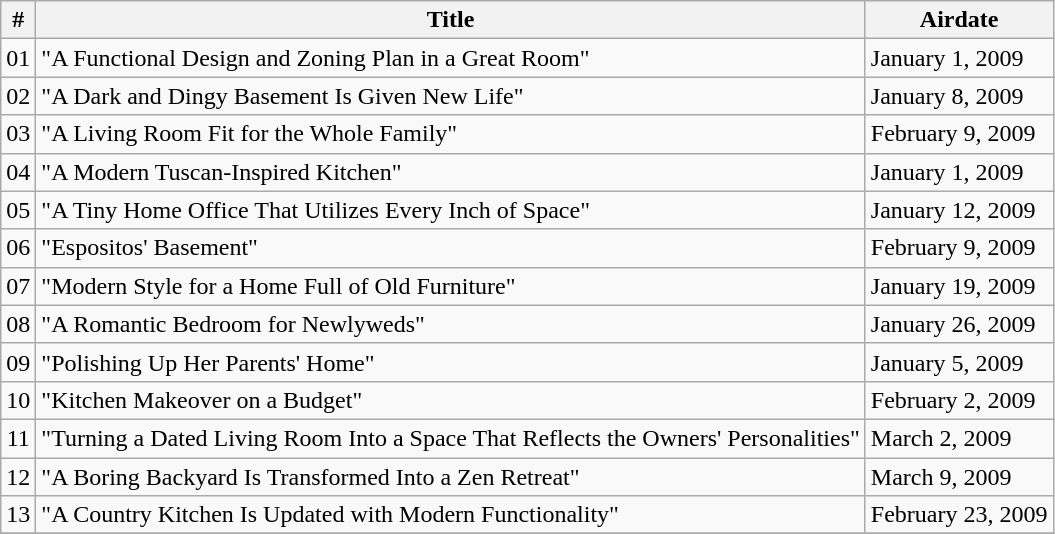<table class="wikitable sortable">
<tr>
<th>#</th>
<th>Title</th>
<th>Airdate</th>
</tr>
<tr>
<td nowrap="nowrap" align="center">01</td>
<td>"A Functional Design and Zoning Plan in a Great Room"</td>
<td>January 1, 2009</td>
</tr>
<tr>
<td nowrap="nowrap" align="center">02</td>
<td>"A Dark and Dingy Basement Is Given New Life"</td>
<td>January 8, 2009</td>
</tr>
<tr>
<td nowrap="nowrap" align="center">03</td>
<td>"A Living Room Fit for the Whole Family"</td>
<td>February 9, 2009</td>
</tr>
<tr>
<td nowrap="nowrap" align="center">04</td>
<td>"A Modern Tuscan-Inspired Kitchen"</td>
<td>January 1, 2009</td>
</tr>
<tr>
<td nowrap="nowrap" align="center">05</td>
<td>"A Tiny Home Office That Utilizes Every Inch of Space"</td>
<td>January 12, 2009</td>
</tr>
<tr>
<td nowrap="nowrap" align="center">06</td>
<td>"Espositos' Basement"</td>
<td>February 9, 2009</td>
</tr>
<tr>
<td nowrap="nowrap" align="center">07</td>
<td>"Modern Style for a Home Full of Old Furniture"</td>
<td>January 19, 2009</td>
</tr>
<tr>
<td nowrap="nowrap" align="center">08</td>
<td>"A Romantic Bedroom for Newlyweds"</td>
<td>January 26, 2009</td>
</tr>
<tr>
<td nowrap="nowrap" align="center">09</td>
<td>"Polishing Up Her Parents' Home"</td>
<td>January 5, 2009</td>
</tr>
<tr>
<td nowrap="nowrap" align="center">10</td>
<td>"Kitchen Makeover on a Budget"</td>
<td>February 2, 2009</td>
</tr>
<tr>
<td nowrap="nowrap" align="center">11</td>
<td>"Turning a Dated Living Room Into a Space That Reflects the Owners' Personalities"</td>
<td>March 2, 2009</td>
</tr>
<tr>
<td nowrap="nowrap" align="center">12</td>
<td>"A Boring Backyard Is Transformed Into a Zen Retreat"</td>
<td>March 9, 2009</td>
</tr>
<tr>
<td nowrap="nowrap" align="center">13</td>
<td>"A Country Kitchen Is Updated with Modern Functionality"</td>
<td>February 23, 2009</td>
</tr>
<tr>
</tr>
</table>
